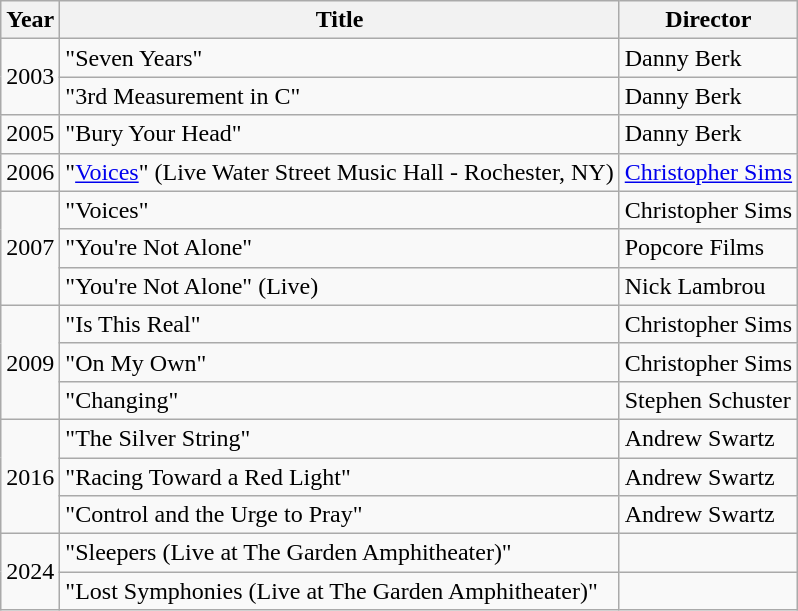<table class="wikitable">
<tr>
<th>Year</th>
<th>Title</th>
<th>Director</th>
</tr>
<tr>
<td rowspan="2">2003</td>
<td>"Seven Years"</td>
<td>Danny Berk</td>
</tr>
<tr>
<td>"3rd Measurement in C"</td>
<td>Danny Berk</td>
</tr>
<tr>
<td>2005</td>
<td>"Bury Your Head"</td>
<td>Danny Berk</td>
</tr>
<tr>
<td>2006</td>
<td>"<a href='#'>Voices</a>" (Live Water Street Music Hall - Rochester, NY)</td>
<td><a href='#'>Christopher Sims</a></td>
</tr>
<tr>
<td rowspan="3">2007</td>
<td>"Voices"</td>
<td>Christopher Sims</td>
</tr>
<tr>
<td>"You're Not Alone"</td>
<td>Popcore Films</td>
</tr>
<tr>
<td>"You're Not Alone" (Live)</td>
<td>Nick Lambrou </td>
</tr>
<tr>
<td rowspan="3">2009</td>
<td>"Is This Real"</td>
<td>Christopher Sims </td>
</tr>
<tr>
<td>"On My Own"</td>
<td>Christopher Sims </td>
</tr>
<tr>
<td>"Changing"</td>
<td>Stephen Schuster </td>
</tr>
<tr>
<td rowspan="3">2016</td>
<td>"The Silver String"</td>
<td>Andrew Swartz </td>
</tr>
<tr>
<td>"Racing Toward a Red Light"</td>
<td>Andrew Swartz </td>
</tr>
<tr>
<td>"Control and the Urge to Pray"</td>
<td>Andrew Swartz </td>
</tr>
<tr>
<td rowspan="2">2024</td>
<td>"Sleepers (Live at The Garden Amphitheater)"</td>
<td></td>
</tr>
<tr>
<td>"Lost Symphonies (Live at The Garden Amphitheater)"</td>
<td></td>
</tr>
</table>
